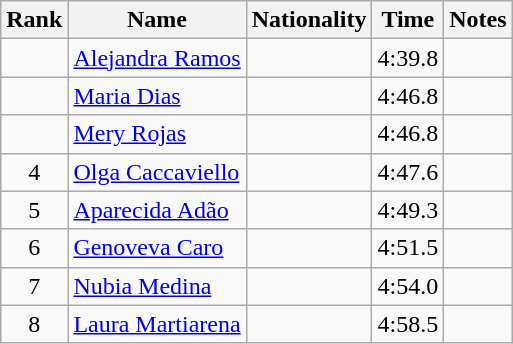<table class="wikitable sortable" style="text-align:center">
<tr>
<th>Rank</th>
<th>Name</th>
<th>Nationality</th>
<th>Time</th>
<th>Notes</th>
</tr>
<tr>
<td></td>
<td align=left><a href='#'>Alejandra Ramos</a></td>
<td align=left></td>
<td>4:39.8</td>
<td></td>
</tr>
<tr>
<td></td>
<td align=left><a href='#'>Maria Dias</a></td>
<td align=left></td>
<td>4:46.8</td>
<td></td>
</tr>
<tr>
<td></td>
<td align=left><a href='#'>Mery Rojas</a></td>
<td align=left></td>
<td>4:46.8</td>
<td></td>
</tr>
<tr>
<td>4</td>
<td align=left><a href='#'>Olga Caccaviello</a></td>
<td align=left></td>
<td>4:47.6</td>
<td></td>
</tr>
<tr>
<td>5</td>
<td align=left><a href='#'>Aparecida Adão</a></td>
<td align=left></td>
<td>4:49.3</td>
<td></td>
</tr>
<tr>
<td>6</td>
<td align=left><a href='#'>Genoveva Caro</a></td>
<td align=left></td>
<td>4:51.5</td>
<td></td>
</tr>
<tr>
<td>7</td>
<td align=left><a href='#'>Nubia Medina</a></td>
<td align=left></td>
<td>4:54.0</td>
<td></td>
</tr>
<tr>
<td>8</td>
<td align=left><a href='#'>Laura Martiarena</a></td>
<td align=left></td>
<td>4:58.5</td>
<td></td>
</tr>
</table>
